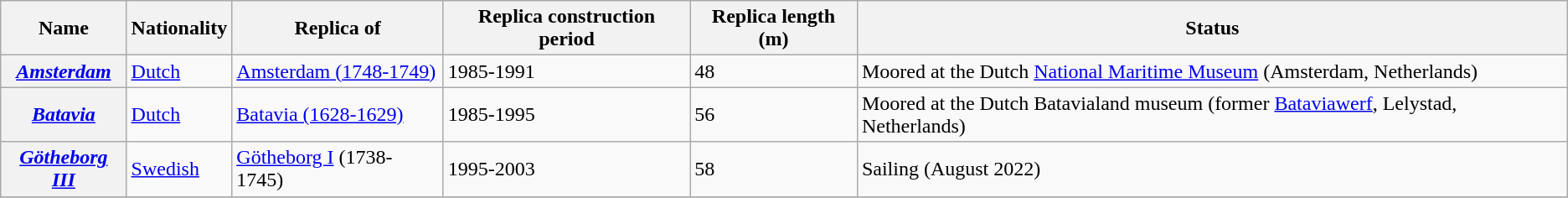<table class="wikitable plainrowheaders sortable">
<tr>
<th scope="col">Name</th>
<th scope="col">Nationality</th>
<th scope="col">Replica of</th>
<th scope="col">Replica construction period</th>
<th scope="col">Replica length (m)</th>
<th scope="col" class="unsortable">Status</th>
</tr>
<tr>
<th scope="row"><em><a href='#'>Amsterdam</a></em></th>
<td><a href='#'>Dutch</a></td>
<td><a href='#'>Amsterdam (1748-1749)</a></td>
<td>1985-1991</td>
<td>48</td>
<td>Moored at the Dutch <a href='#'>National Maritime Museum</a> (Amsterdam, Netherlands)</td>
</tr>
<tr>
<th scope="row"><em><a href='#'>Batavia</a></em></th>
<td><a href='#'>Dutch</a></td>
<td><a href='#'>Batavia (1628-1629)</a></td>
<td>1985-1995</td>
<td>56</td>
<td>Moored at the Dutch Batavialand museum (former <a href='#'>Bataviawerf</a>, Lelystad, Netherlands)</td>
</tr>
<tr>
<th scope="row"><em><a href='#'>Götheborg III</a></em></th>
<td><a href='#'>Swedish</a></td>
<td><a href='#'>Götheborg I</a> (1738-1745)</td>
<td>1995-2003</td>
<td>58</td>
<td>Sailing (August 2022)</td>
</tr>
<tr>
</tr>
</table>
